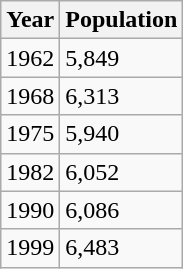<table class=wikitable>
<tr>
<th>Year</th>
<th>Population</th>
</tr>
<tr>
<td>1962</td>
<td>5,849</td>
</tr>
<tr>
<td>1968</td>
<td>6,313</td>
</tr>
<tr>
<td>1975</td>
<td>5,940</td>
</tr>
<tr>
<td>1982</td>
<td>6,052</td>
</tr>
<tr>
<td>1990</td>
<td>6,086</td>
</tr>
<tr>
<td>1999</td>
<td>6,483</td>
</tr>
</table>
